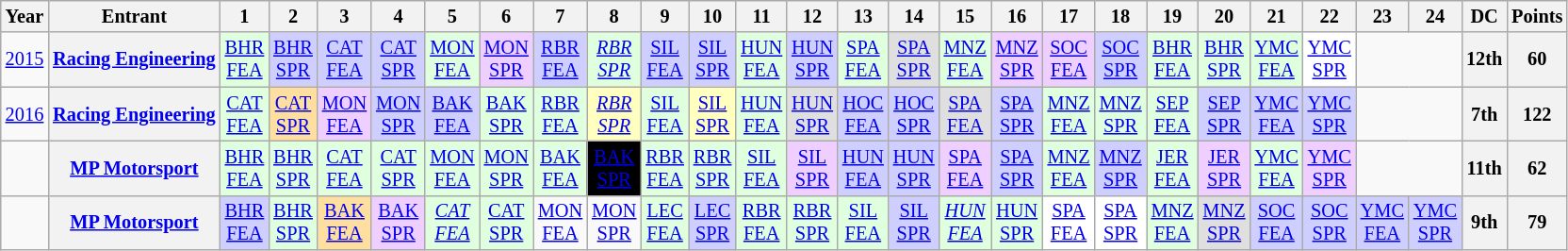<table class="wikitable" style="text-align:center; font-size:85%">
<tr>
<th>Year</th>
<th>Entrant</th>
<th>1</th>
<th>2</th>
<th>3</th>
<th>4</th>
<th>5</th>
<th>6</th>
<th>7</th>
<th>8</th>
<th>9</th>
<th>10</th>
<th>11</th>
<th>12</th>
<th>13</th>
<th>14</th>
<th>15</th>
<th>16</th>
<th>17</th>
<th>18</th>
<th>19</th>
<th>20</th>
<th>21</th>
<th>22</th>
<th>23</th>
<th>24</th>
<th>DC</th>
<th>Points</th>
</tr>
<tr>
<td><a href='#'>2015</a></td>
<th nowrap><a href='#'>Racing Engineering</a></th>
<td style="background:#DFFFDF;"><a href='#'>BHR<br>FEA</a><br></td>
<td style="background:#CFCFFF;"><a href='#'>BHR<br>SPR</a><br></td>
<td style="background:#CFCFFF;"><a href='#'>CAT<br>FEA</a><br></td>
<td style="background:#CFCFFF;"><a href='#'>CAT<br>SPR</a><br></td>
<td style="background:#DFFFDF;"><a href='#'>MON<br>FEA</a><br></td>
<td style="background:#EFCFFF;"><a href='#'>MON<br>SPR</a><br></td>
<td style="background:#CFCFFF;"><a href='#'>RBR<br>FEA</a><br></td>
<td style="background:#DFFFDF;"><em><a href='#'>RBR<br>SPR</a></em><br></td>
<td style="background:#CFCFFF;"><a href='#'>SIL<br>FEA</a><br></td>
<td style="background:#CFCFFF;"><a href='#'>SIL<br>SPR</a><br></td>
<td style="background:#DFFFDF;"><a href='#'>HUN<br>FEA</a><br></td>
<td style="background:#CFCFFF;"><a href='#'>HUN<br>SPR</a><br></td>
<td style="background:#DFFFDF;"><a href='#'>SPA<br>FEA</a><br></td>
<td style="background:#DFDFDF;"><a href='#'>SPA<br>SPR</a><br></td>
<td style="background:#DFFFDF;"><a href='#'>MNZ<br>FEA</a><br></td>
<td style="background:#EFCFFF;"><a href='#'>MNZ<br>SPR</a><br></td>
<td style="background:#EFCFFF;"><a href='#'>SOC<br>FEA</a><br></td>
<td style="background:#CFCFFF;"><a href='#'>SOC<br>SPR</a><br></td>
<td style="background:#DFFFDF;"><a href='#'>BHR<br>FEA</a><br></td>
<td style="background:#DFFFDF;"><a href='#'>BHR<br>SPR</a><br></td>
<td style="background:#DFFFDF;"><a href='#'>YMC<br>FEA</a><br></td>
<td style="background:#FFFFFF;"><a href='#'>YMC<br>SPR</a><br></td>
<td colspan=2></td>
<th>12th</th>
<th>60</th>
</tr>
<tr>
<td><a href='#'>2016</a></td>
<th nowrap><a href='#'>Racing Engineering</a></th>
<td style="background:#DFFFDF;"><a href='#'>CAT<br>FEA</a><br></td>
<td style="background:#FFDF9F;"><a href='#'>CAT<br>SPR</a><br></td>
<td style="background:#EFCFFF;"><a href='#'>MON<br>FEA</a><br></td>
<td style="background:#CFCFFF;"><a href='#'>MON<br>SPR</a><br></td>
<td style="background:#CFCFFF;"><a href='#'>BAK<br>FEA</a><br></td>
<td style="background:#DFFFDF;"><a href='#'>BAK<br>SPR</a><br></td>
<td style="background:#DFFFDF;"><a href='#'>RBR<br>FEA</a><br></td>
<td style="background:#FFFFBF;"><em><a href='#'>RBR<br>SPR</a></em><br></td>
<td style="background:#DFFFDF;"><a href='#'>SIL<br>FEA</a><br></td>
<td style="background:#FFFFBF;"><a href='#'>SIL<br>SPR</a><br></td>
<td style="background:#DFFFDF;"><a href='#'>HUN<br>FEA</a><br></td>
<td style="background:#DFDFDF;"><a href='#'>HUN<br>SPR</a><br></td>
<td style="background:#CFCFFF;"><a href='#'>HOC<br>FEA</a><br></td>
<td style="background:#CFCFFF;"><a href='#'>HOC<br>SPR</a><br></td>
<td style="background:#DFDFDF;"><a href='#'>SPA<br>FEA</a><br></td>
<td style="background:#CFCFFF;"><a href='#'>SPA<br>SPR</a><br></td>
<td style="background:#DFFFDF;"><a href='#'>MNZ<br>FEA</a><br></td>
<td style="background:#DFFFDF;"><a href='#'>MNZ<br>SPR</a><br></td>
<td style="background:#DFFFDF;"><a href='#'>SEP<br>FEA</a><br></td>
<td style="background:#CFCFFF;"><a href='#'>SEP<br>SPR</a><br></td>
<td style="background:#CFCFFF;"><a href='#'>YMC<br>FEA</a><br></td>
<td style="background:#CFCFFF;"><a href='#'>YMC<br>SPR</a><br></td>
<td colspan=2></td>
<th>7th</th>
<th>122</th>
</tr>
<tr>
<td></td>
<th nowrap><a href='#'>MP Motorsport</a></th>
<td style="background:#DFFFDF;"><a href='#'>BHR<br>FEA</a><br></td>
<td style="background:#DFFFDF;"><a href='#'>BHR<br>SPR</a><br></td>
<td style="background:#DFFFDF;"><a href='#'>CAT<br>FEA</a><br></td>
<td style="background:#DFFFDF;"><a href='#'>CAT<br>SPR</a><br></td>
<td style="background:#DFFFDF;"><a href='#'>MON<br>FEA</a><br></td>
<td style="background:#DFFFDF;"><a href='#'>MON<br>SPR</a><br></td>
<td style="background:#DFFFDF;"><a href='#'>BAK<br>FEA</a><br></td>
<td style="background:#000000; color:white"><a href='#'><span>BAK<br>SPR</span></a><br></td>
<td style="background:#DFFFDF;"><a href='#'>RBR<br>FEA</a><br></td>
<td style="background:#DFFFDF;"><a href='#'>RBR<br>SPR</a><br></td>
<td style="background:#DFFFDF;"><a href='#'>SIL<br>FEA</a><br></td>
<td style="background:#EFCFFF;"><a href='#'>SIL<br>SPR</a><br></td>
<td style="background:#CFCFFF;"><a href='#'>HUN<br>FEA</a><br></td>
<td style="background:#CFCFFF;"><a href='#'>HUN<br>SPR</a><br></td>
<td style="background:#EFCFFF;"><a href='#'>SPA<br>FEA</a><br></td>
<td style="background:#CFCFFF;"><a href='#'>SPA<br>SPR</a><br></td>
<td style="background:#DFFFDF;"><a href='#'>MNZ<br>FEA</a><br></td>
<td style="background:#CFCFFF;"><a href='#'>MNZ<br>SPR</a><br></td>
<td style="background:#DFFFDF;"><a href='#'>JER<br>FEA</a><br></td>
<td style="background:#EFCFFF;"><a href='#'>JER<br>SPR</a><br></td>
<td style="background:#DFFFDF;"><a href='#'>YMC<br>FEA</a><br></td>
<td style="background:#EFCFFF;"><a href='#'>YMC<br>SPR</a><br></td>
<td colspan=2></td>
<th>11th</th>
<th>62</th>
</tr>
<tr>
<td></td>
<th nowrap><a href='#'>MP Motorsport</a></th>
<td style="background:#CFCFFF;"><a href='#'>BHR<br>FEA</a><br></td>
<td style="background:#DFFFDF;"><a href='#'>BHR<br>SPR</a><br></td>
<td style="background:#FFDF9F;"><a href='#'>BAK<br>FEA</a><br></td>
<td style="background:#EFCFFF;"><a href='#'>BAK<br>SPR</a><br></td>
<td style="background:#DFFFDF;"><em><a href='#'>CAT<br>FEA</a></em><br></td>
<td style="background:#DFFFDF;"><a href='#'>CAT<br>SPR</a><br></td>
<td><a href='#'>MON<br>FEA</a></td>
<td><a href='#'>MON<br>SPR</a></td>
<td style="background:#DFFFDF;"><a href='#'>LEC<br>FEA</a><br></td>
<td style="background:#CFCFFF;"><a href='#'>LEC<br>SPR</a><br></td>
<td style="background:#DFFFDF;"><a href='#'>RBR<br>FEA</a><br></td>
<td style="background:#DFFFDF;"><a href='#'>RBR<br>SPR</a><br></td>
<td style="background:#DFFFDF;"><a href='#'>SIL<br>FEA</a><br></td>
<td style="background:#CFCFFF;"><a href='#'>SIL<br>SPR</a><br></td>
<td style="background:#DFFFDF;"><em><a href='#'>HUN<br>FEA</a></em><br></td>
<td style="background:#DFFFDF;"><a href='#'>HUN<br>SPR</a><br></td>
<td style="background:#FFFFFF;"><a href='#'>SPA<br>FEA</a><br></td>
<td style="background:#FFFFFF;"><a href='#'>SPA<br>SPR</a><br></td>
<td style="background:#DFFFDF;"><a href='#'>MNZ<br>FEA</a><br></td>
<td style="background:#DFDFDF;"><a href='#'>MNZ<br>SPR</a><br></td>
<td style="background:#CFCFFF;"><a href='#'>SOC<br>FEA</a><br></td>
<td style="background:#CFCFFF;"><a href='#'>SOC<br>SPR</a><br></td>
<td style="background:#CFCFFF;"><a href='#'>YMC<br>FEA</a><br></td>
<td style="background:#CFCFFF;"><a href='#'>YMC<br>SPR</a><br></td>
<th>9th</th>
<th>79</th>
</tr>
</table>
